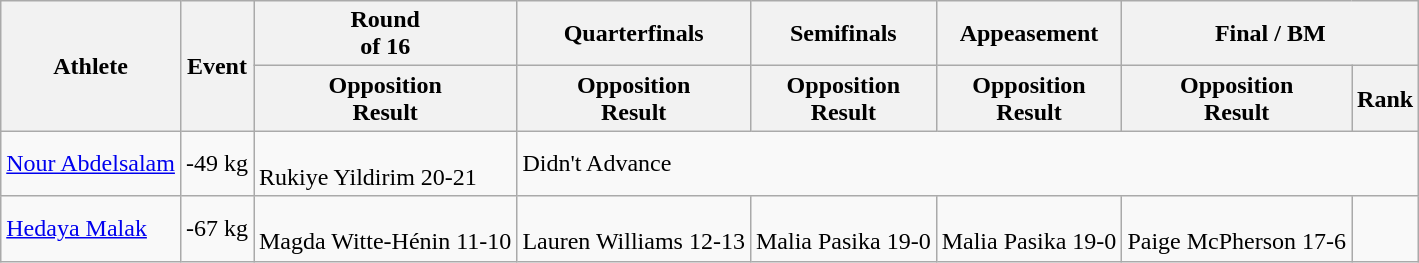<table class="wikitable">
<tr>
<th rowspan="2">Athlete</th>
<th rowspan="2">Event</th>
<th>Round<br>of 16</th>
<th>Quarterfinals</th>
<th>Semifinals</th>
<th>Appeasement</th>
<th colspan="2">Final / <abbr>BM</abbr></th>
</tr>
<tr>
<th>Opposition<br>Result</th>
<th>Opposition<br>Result</th>
<th>Opposition<br>Result</th>
<th>Opposition<br>Result</th>
<th>Opposition<br>Result</th>
<th>Rank</th>
</tr>
<tr>
<td><a href='#'>Nour Abdelsalam</a></td>
<td>-49 kg</td>
<td><br>Rukiye Yildirim
20-21</td>
<td colspan="5">Didn't Advance</td>
</tr>
<tr>
<td><a href='#'>Hedaya Malak</a></td>
<td>-67 kg</td>
<td><br>Magda Witte-Hénin
11-10</td>
<td><br>Lauren Williams
12-13</td>
<td><br>Malia Pasika
19-0</td>
<td><br>Malia Pasika
19-0</td>
<td><br>Paige McPherson
17-6</td>
<td></td>
</tr>
</table>
